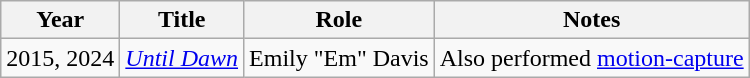<table class="wikitable sortable">
<tr>
<th>Year</th>
<th>Title</th>
<th>Role</th>
<th class="unsortable">Notes</th>
</tr>
<tr>
<td>2015, 2024</td>
<td><em><a href='#'>Until Dawn</a></em></td>
<td>Emily "Em" Davis</td>
<td>Also performed <a href='#'>motion-capture</a></td>
</tr>
</table>
